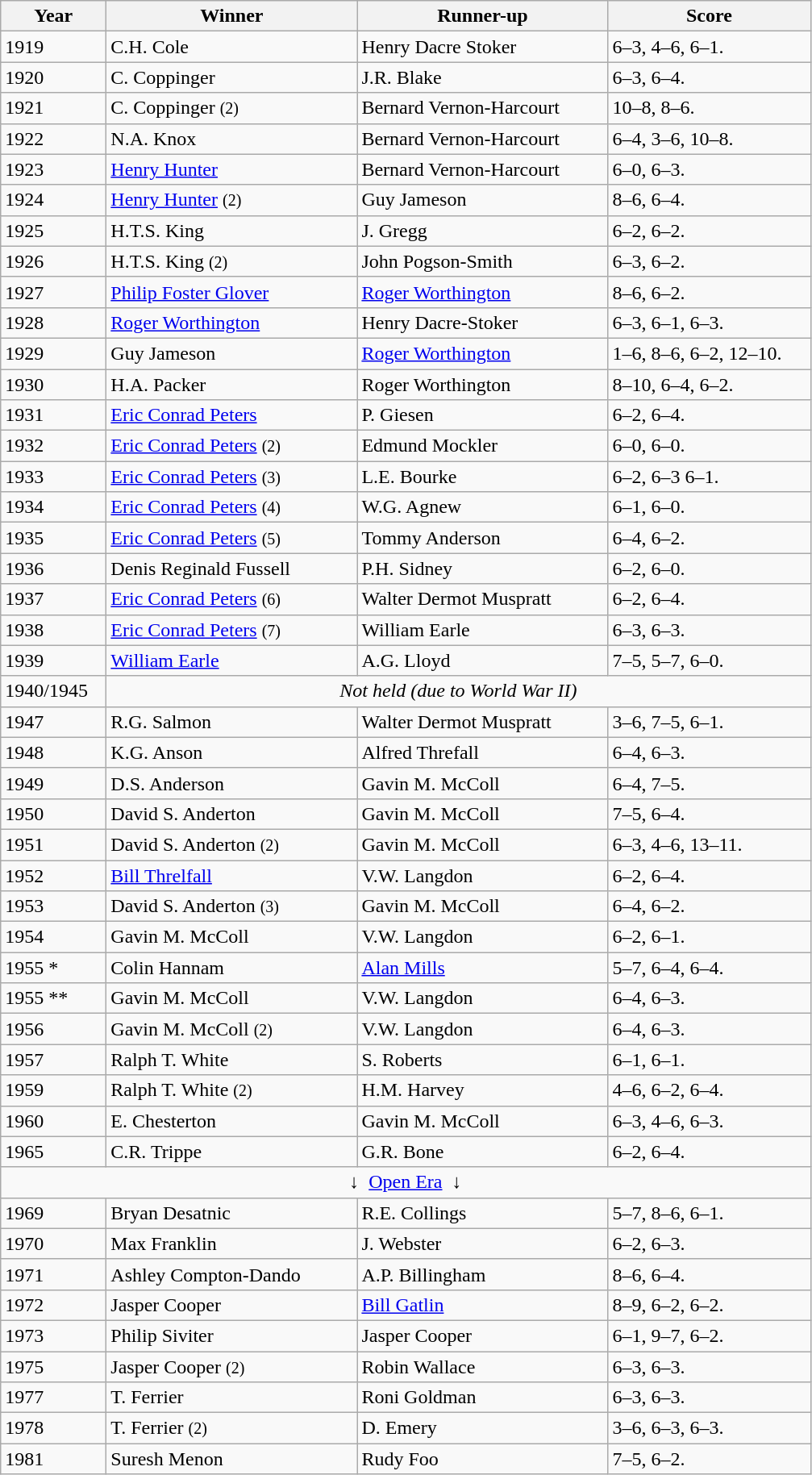<table class="wikitable">
<tr>
<th style="width:80px;">Year</th>
<th style="width:200px;">Winner</th>
<th style="width:200px;">Runner-up</th>
<th style="width:160px;">Score</th>
</tr>
<tr>
<td>1919</td>
<td> C.H. Cole</td>
<td> Henry Dacre Stoker</td>
<td>6–3, 4–6, 6–1.</td>
</tr>
<tr>
<td>1920</td>
<td> C. Coppinger</td>
<td> J.R. Blake</td>
<td>6–3, 6–4.</td>
</tr>
<tr>
<td>1921</td>
<td> C. Coppinger <small>(2)</small></td>
<td> Bernard Vernon-Harcourt</td>
<td>10–8, 8–6.</td>
</tr>
<tr>
<td>1922</td>
<td> N.A. Knox</td>
<td> Bernard Vernon-Harcourt</td>
<td>6–4, 3–6, 10–8.</td>
</tr>
<tr>
<td>1923</td>
<td> <a href='#'>Henry Hunter</a></td>
<td> Bernard Vernon-Harcourt</td>
<td>6–0, 6–3.</td>
</tr>
<tr>
<td>1924</td>
<td> <a href='#'>Henry Hunter</a> <small>(2)</small></td>
<td> Guy Jameson</td>
<td>8–6, 6–4.</td>
</tr>
<tr>
<td>1925</td>
<td> H.T.S. King</td>
<td> J. Gregg</td>
<td>6–2, 6–2.</td>
</tr>
<tr>
<td>1926</td>
<td> H.T.S. King <small>(2)</small></td>
<td> John Pogson-Smith</td>
<td>6–3, 6–2.</td>
</tr>
<tr>
<td>1927</td>
<td> <a href='#'>Philip Foster Glover</a></td>
<td> <a href='#'>Roger Worthington</a></td>
<td>8–6, 6–2.</td>
</tr>
<tr>
<td>1928</td>
<td> <a href='#'>Roger Worthington</a></td>
<td> Henry Dacre-Stoker</td>
<td>6–3, 6–1, 6–3.</td>
</tr>
<tr>
<td>1929</td>
<td> Guy Jameson</td>
<td> <a href='#'>Roger Worthington</a></td>
<td>1–6, 8–6, 6–2, 12–10.</td>
</tr>
<tr>
<td>1930</td>
<td> H.A. Packer</td>
<td> Roger Worthington</td>
<td>8–10, 6–4, 6–2.</td>
</tr>
<tr>
<td>1931</td>
<td> <a href='#'>Eric Conrad Peters</a></td>
<td> P. Giesen</td>
<td>6–2, 6–4.</td>
</tr>
<tr>
<td>1932</td>
<td> <a href='#'>Eric Conrad Peters</a> <small>(2)</small></td>
<td> Edmund Mockler</td>
<td>6–0, 6–0.</td>
</tr>
<tr>
<td>1933</td>
<td> <a href='#'>Eric Conrad Peters</a> <small>(3)</small></td>
<td> L.E. Bourke</td>
<td>6–2, 6–3 6–1.</td>
</tr>
<tr>
<td>1934</td>
<td> <a href='#'>Eric Conrad Peters</a> <small>(4)</small></td>
<td> W.G. Agnew</td>
<td>6–1, 6–0.</td>
</tr>
<tr>
<td>1935</td>
<td> <a href='#'>Eric Conrad Peters</a> <small>(5)</small></td>
<td> Tommy Anderson</td>
<td>6–4, 6–2.</td>
</tr>
<tr>
<td>1936</td>
<td> Denis Reginald Fussell</td>
<td> P.H. Sidney</td>
<td>6–2, 6–0.</td>
</tr>
<tr>
<td>1937</td>
<td> <a href='#'>Eric Conrad Peters</a> <small>(6)</small></td>
<td> Walter Dermot Muspratt</td>
<td>6–2, 6–4.</td>
</tr>
<tr>
<td>1938</td>
<td> <a href='#'>Eric Conrad Peters</a> <small>(7)</small></td>
<td> William Earle</td>
<td>6–3, 6–3.</td>
</tr>
<tr>
<td>1939</td>
<td> <a href='#'>William Earle</a></td>
<td> A.G. Lloyd</td>
<td>7–5, 5–7, 6–0.</td>
</tr>
<tr>
<td>1940/1945</td>
<td colspan=4 align=center><em>Not held (due to World War II)</em></td>
</tr>
<tr>
<td>1947</td>
<td> R.G. Salmon</td>
<td> Walter Dermot Muspratt</td>
<td>3–6, 7–5, 6–1.</td>
</tr>
<tr>
<td>1948</td>
<td> K.G. Anson</td>
<td> Alfred Threfall</td>
<td>6–4, 6–3.</td>
</tr>
<tr>
<td>1949</td>
<td> D.S. Anderson</td>
<td> Gavin M. McColl</td>
<td>6–4, 7–5.</td>
</tr>
<tr>
<td>1950</td>
<td> David S. Anderton</td>
<td> Gavin M. McColl</td>
<td>7–5, 6–4.</td>
</tr>
<tr>
<td>1951</td>
<td> David S. Anderton <small>(2)</small></td>
<td> Gavin M. McColl</td>
<td>6–3, 4–6, 13–11.</td>
</tr>
<tr>
<td>1952</td>
<td> <a href='#'>Bill Threlfall</a></td>
<td> V.W. Langdon</td>
<td>6–2, 6–4.</td>
</tr>
<tr>
<td>1953</td>
<td> David S. Anderton <small>(3)</small></td>
<td> Gavin M. McColl</td>
<td>6–4, 6–2.</td>
</tr>
<tr>
<td>1954</td>
<td> Gavin M. McColl</td>
<td> V.W. Langdon</td>
<td>6–2, 6–1.</td>
</tr>
<tr>
<td>1955 *</td>
<td> Colin Hannam</td>
<td> <a href='#'>Alan Mills</a></td>
<td>5–7, 6–4, 6–4.</td>
</tr>
<tr>
<td>1955 **</td>
<td> Gavin M. McColl</td>
<td> V.W. Langdon</td>
<td>6–4, 6–3.</td>
</tr>
<tr>
<td>1956</td>
<td> Gavin M. McColl <small>(2)</small></td>
<td> V.W. Langdon</td>
<td>6–4, 6–3.</td>
</tr>
<tr>
<td>1957</td>
<td> Ralph T. White</td>
<td> S. Roberts</td>
<td>6–1, 6–1.</td>
</tr>
<tr>
<td>1959</td>
<td> Ralph T. White <small>(2)</small></td>
<td> H.M. Harvey</td>
<td>4–6, 6–2, 6–4.</td>
</tr>
<tr>
<td>1960</td>
<td> E. Chesterton</td>
<td> Gavin M. McColl</td>
<td>6–3, 4–6, 6–3.</td>
</tr>
<tr>
<td>1965</td>
<td> C.R. Trippe</td>
<td> G.R. Bone</td>
<td>6–2, 6–4.</td>
</tr>
<tr>
<td colspan=4 align=center>↓  <a href='#'>Open Era</a>  ↓</td>
</tr>
<tr>
<td>1969</td>
<td> Bryan Desatnic</td>
<td> R.E. Collings</td>
<td>5–7, 8–6, 6–1.</td>
</tr>
<tr>
<td>1970</td>
<td> Max Franklin</td>
<td> J. Webster</td>
<td>6–2, 6–3.</td>
</tr>
<tr>
<td>1971</td>
<td> Ashley Compton-Dando</td>
<td> A.P. Billingham</td>
<td>8–6, 6–4.</td>
</tr>
<tr>
<td>1972</td>
<td>  Jasper Cooper</td>
<td> <a href='#'>Bill Gatlin</a></td>
<td>8–9, 6–2, 6–2.</td>
</tr>
<tr>
<td>1973</td>
<td> Philip Siviter</td>
<td>  Jasper Cooper</td>
<td>6–1, 9–7, 6–2.</td>
</tr>
<tr>
<td>1975</td>
<td> Jasper Cooper <small>(2)</small></td>
<td> Robin Wallace</td>
<td>6–3, 6–3.</td>
</tr>
<tr>
<td>1977</td>
<td> T. Ferrier</td>
<td> Roni Goldman</td>
<td>6–3, 6–3.</td>
</tr>
<tr>
<td>1978</td>
<td> T. Ferrier <small>(2)</small></td>
<td> D. Emery</td>
<td>3–6, 6–3, 6–3.</td>
</tr>
<tr>
<td>1981</td>
<td> Suresh Menon</td>
<td> Rudy Foo</td>
<td>7–5, 6–2.</td>
</tr>
</table>
